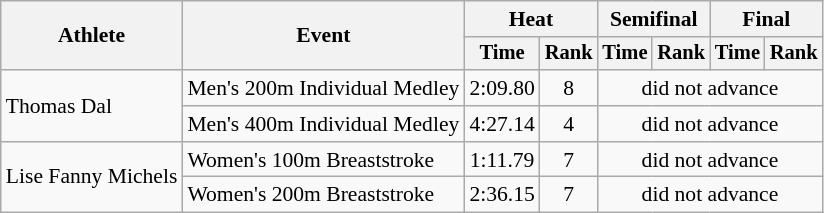<table class=wikitable style="font-size:90%">
<tr>
<th rowspan="2">Athlete</th>
<th rowspan="2">Event</th>
<th colspan="2">Heat</th>
<th colspan="2">Semifinal</th>
<th colspan="2">Final</th>
</tr>
<tr style="font-size:95%">
<th>Time</th>
<th>Rank</th>
<th>Time</th>
<th>Rank</th>
<th>Time</th>
<th>Rank</th>
</tr>
<tr align=center>
<td align=left rowspan=2>Thomas Dal</td>
<td align=left>Men's 200m Individual Medley</td>
<td>2:09.80</td>
<td>8</td>
<td colspan=4>did not advance</td>
</tr>
<tr align=center>
<td align=left>Men's 400m Individual Medley</td>
<td>4:27.14</td>
<td>4</td>
<td colspan=4>did not advance</td>
</tr>
<tr align=center>
<td align=left rowspan=2>Lise Fanny Michels</td>
<td align=left>Women's 100m Breaststroke</td>
<td>1:11.79</td>
<td>7</td>
<td colspan=4>did not advance</td>
</tr>
<tr align=center>
<td align=left>Women's 200m Breaststroke</td>
<td>2:36.15</td>
<td>7</td>
<td colspan=4>did not advance</td>
</tr>
</table>
